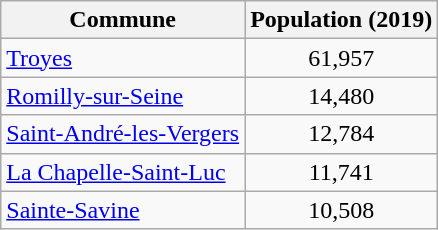<table class=wikitable>
<tr>
<th>Commune</th>
<th>Population (2019)</th>
</tr>
<tr>
<td><a href='#'>Troyes</a></td>
<td style="text-align: center;">61,957</td>
</tr>
<tr>
<td><a href='#'>Romilly-sur-Seine</a></td>
<td style="text-align: center;">14,480</td>
</tr>
<tr>
<td><a href='#'>Saint-André-les-Vergers</a></td>
<td style="text-align: center;">12,784</td>
</tr>
<tr>
<td><a href='#'>La Chapelle-Saint-Luc</a></td>
<td style="text-align: center;">11,741</td>
</tr>
<tr>
<td><a href='#'>Sainte-Savine</a></td>
<td style="text-align: center;">10,508</td>
</tr>
</table>
